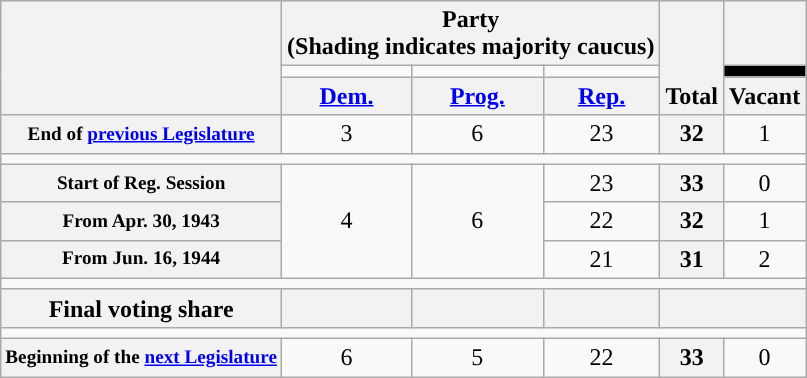<table class=wikitable style="text-align:center">
<tr style="vertical-align:bottom;">
<th rowspan=3></th>
<th colspan=3>Party <div>(Shading indicates majority caucus)</div></th>
<th rowspan=3>Total</th>
<th></th>
</tr>
<tr style="height:5px">
<td style="background-color:"></td>
<td style="background-color:"></td>
<td style="background-color:"></td>
<td style="background:black;"></td>
</tr>
<tr>
<th><a href='#'>Dem.</a></th>
<th><a href='#'>Prog.</a></th>
<th><a href='#'>Rep.</a></th>
<th>Vacant</th>
</tr>
<tr>
<th style="font-size:80%;">End of <a href='#'>previous Legislature</a></th>
<td>3</td>
<td>6</td>
<td>23</td>
<th>32</th>
<td>1</td>
</tr>
<tr>
<td colspan=6></td>
</tr>
<tr>
<th style="font-size:80%;">Start of Reg. Session</th>
<td rowspan="3">4</td>
<td rowspan="3">6</td>
<td>23</td>
<th>33</th>
<td>0</td>
</tr>
<tr>
<th style="font-size:80%;">From Apr. 30, 1943</th>
<td>22</td>
<th>32</th>
<td>1</td>
</tr>
<tr>
<th style="font-size:80%;">From Jun. 16, 1944</th>
<td>21</td>
<th>31</th>
<td>2</td>
</tr>
<tr>
<td colspan=6></td>
</tr>
<tr>
<th>Final voting share</th>
<th></th>
<th></th>
<th></th>
<th colspan=2></th>
</tr>
<tr>
<td colspan=6></td>
</tr>
<tr>
<th style="font-size:80%;">Beginning of the <a href='#'>next Legislature</a></th>
<td>6</td>
<td>5</td>
<td>22</td>
<th>33</th>
<td>0</td>
</tr>
</table>
